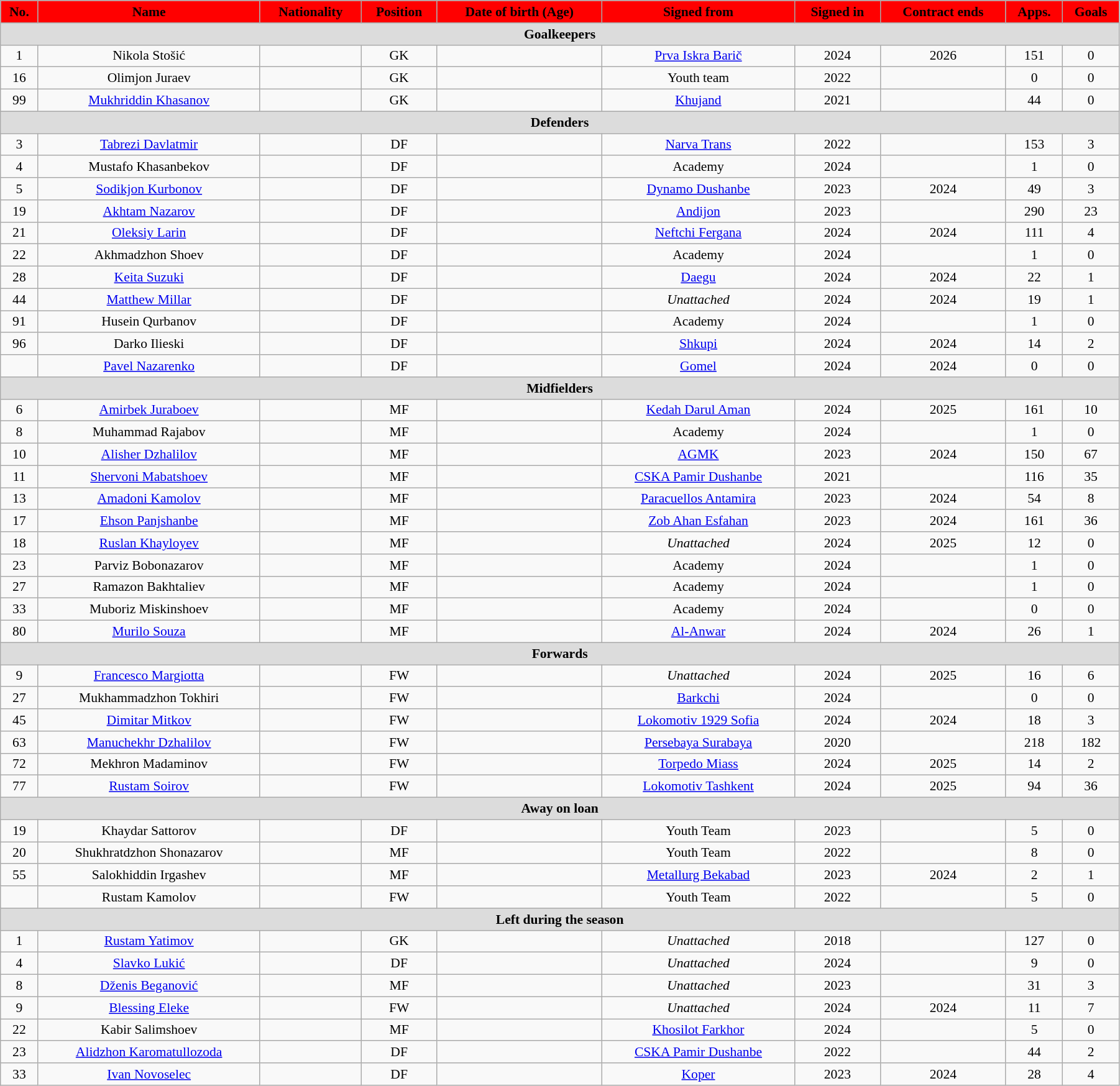<table class="wikitable"  style="text-align:center; font-size:90%; width:95%;">
<tr>
<th style="background:#FF0000; color:#000000; text-align:center;">No.</th>
<th style="background:#FF0000; color:#000000; text-align:center;">Name</th>
<th style="background:#FF0000; color:#000000; text-align:center;">Nationality</th>
<th style="background:#FF0000; color:#000000; text-align:center;">Position</th>
<th style="background:#FF0000; color:#000000; text-align:center;">Date of birth (Age)</th>
<th style="background:#FF0000; color:#000000; text-align:center;">Signed from</th>
<th style="background:#FF0000; color:#000000; text-align:center;">Signed in</th>
<th style="background:#FF0000; color:#000000; text-align:center;">Contract ends</th>
<th style="background:#FF0000; color:#000000; text-align:center;">Apps.</th>
<th style="background:#FF0000; color:#000000; text-align:center;">Goals</th>
</tr>
<tr>
<th colspan="11"  style="background:#dcdcdc; text-align:center;">Goalkeepers</th>
</tr>
<tr>
<td>1</td>
<td>Nikola Stošić</td>
<td></td>
<td>GK</td>
<td></td>
<td><a href='#'>Prva Iskra Barič</a></td>
<td>2024</td>
<td>2026</td>
<td>151</td>
<td>0</td>
</tr>
<tr>
<td>16</td>
<td>Olimjon Juraev</td>
<td></td>
<td>GK</td>
<td></td>
<td>Youth team</td>
<td>2022</td>
<td></td>
<td>0</td>
<td>0</td>
</tr>
<tr>
<td>99</td>
<td><a href='#'>Mukhriddin Khasanov</a></td>
<td></td>
<td>GK</td>
<td></td>
<td><a href='#'>Khujand</a></td>
<td>2021</td>
<td></td>
<td>44</td>
<td>0</td>
</tr>
<tr>
<th colspan="11"  style="background:#dcdcdc; text-align:center;">Defenders</th>
</tr>
<tr>
<td>3</td>
<td><a href='#'>Tabrezi Davlatmir</a></td>
<td></td>
<td>DF</td>
<td></td>
<td><a href='#'>Narva Trans</a></td>
<td>2022</td>
<td></td>
<td>153</td>
<td>3</td>
</tr>
<tr>
<td>4</td>
<td>Mustafo Khasanbekov</td>
<td></td>
<td>DF</td>
<td></td>
<td>Academy</td>
<td>2024</td>
<td></td>
<td>1</td>
<td>0</td>
</tr>
<tr>
<td>5</td>
<td><a href='#'>Sodikjon Kurbonov</a></td>
<td></td>
<td>DF</td>
<td></td>
<td><a href='#'>Dynamo Dushanbe</a></td>
<td>2023</td>
<td>2024</td>
<td>49</td>
<td>3</td>
</tr>
<tr>
<td>19</td>
<td><a href='#'>Akhtam Nazarov</a></td>
<td></td>
<td>DF</td>
<td></td>
<td><a href='#'>Andijon</a></td>
<td>2023</td>
<td></td>
<td>290</td>
<td>23</td>
</tr>
<tr>
<td>21</td>
<td><a href='#'>Oleksiy Larin</a></td>
<td></td>
<td>DF</td>
<td></td>
<td><a href='#'>Neftchi Fergana</a></td>
<td>2024</td>
<td>2024</td>
<td>111</td>
<td>4</td>
</tr>
<tr>
<td>22</td>
<td>Akhmadzhon Shoev</td>
<td></td>
<td>DF</td>
<td></td>
<td>Academy</td>
<td>2024</td>
<td></td>
<td>1</td>
<td>0</td>
</tr>
<tr>
<td>28</td>
<td><a href='#'>Keita Suzuki</a></td>
<td></td>
<td>DF</td>
<td></td>
<td><a href='#'>Daegu</a></td>
<td>2024</td>
<td>2024</td>
<td>22</td>
<td>1</td>
</tr>
<tr>
<td>44</td>
<td><a href='#'>Matthew Millar</a></td>
<td></td>
<td>DF</td>
<td></td>
<td><em>Unattached</em></td>
<td>2024</td>
<td>2024</td>
<td>19</td>
<td>1</td>
</tr>
<tr>
<td>91</td>
<td>Husein Qurbanov</td>
<td></td>
<td>DF</td>
<td></td>
<td>Academy</td>
<td>2024</td>
<td></td>
<td>1</td>
<td>0</td>
</tr>
<tr>
<td>96</td>
<td>Darko Ilieski</td>
<td></td>
<td>DF</td>
<td></td>
<td><a href='#'>Shkupi</a></td>
<td>2024</td>
<td>2024</td>
<td>14</td>
<td>2</td>
</tr>
<tr>
<td></td>
<td><a href='#'>Pavel Nazarenko</a></td>
<td></td>
<td>DF</td>
<td></td>
<td><a href='#'>Gomel</a></td>
<td>2024</td>
<td>2024</td>
<td>0</td>
<td>0</td>
</tr>
<tr>
<th colspan="11"  style="background:#dcdcdc; text-align:center;">Midfielders</th>
</tr>
<tr>
<td>6</td>
<td><a href='#'>Amirbek Juraboev</a></td>
<td></td>
<td>MF</td>
<td></td>
<td><a href='#'>Kedah Darul Aman</a></td>
<td>2024</td>
<td>2025</td>
<td>161</td>
<td>10</td>
</tr>
<tr>
<td>8</td>
<td>Muhammad Rajabov</td>
<td></td>
<td>MF</td>
<td></td>
<td>Academy</td>
<td>2024</td>
<td></td>
<td>1</td>
<td>0</td>
</tr>
<tr>
<td>10</td>
<td><a href='#'>Alisher Dzhalilov</a></td>
<td></td>
<td>MF</td>
<td></td>
<td><a href='#'>AGMK</a></td>
<td>2023</td>
<td>2024</td>
<td>150</td>
<td>67</td>
</tr>
<tr>
<td>11</td>
<td><a href='#'>Shervoni Mabatshoev</a></td>
<td></td>
<td>MF</td>
<td></td>
<td><a href='#'>CSKA Pamir Dushanbe</a></td>
<td>2021</td>
<td></td>
<td>116</td>
<td>35</td>
</tr>
<tr>
<td>13</td>
<td><a href='#'>Amadoni Kamolov</a></td>
<td></td>
<td>MF</td>
<td></td>
<td><a href='#'>Paracuellos Antamira</a></td>
<td>2023</td>
<td>2024</td>
<td>54</td>
<td>8</td>
</tr>
<tr>
<td>17</td>
<td><a href='#'>Ehson Panjshanbe</a></td>
<td></td>
<td>MF</td>
<td></td>
<td><a href='#'>Zob Ahan Esfahan</a></td>
<td>2023</td>
<td>2024</td>
<td>161</td>
<td>36</td>
</tr>
<tr>
<td>18</td>
<td><a href='#'>Ruslan Khayloyev</a></td>
<td></td>
<td>MF</td>
<td></td>
<td><em>Unattached</em></td>
<td>2024</td>
<td>2025</td>
<td>12</td>
<td>0</td>
</tr>
<tr>
<td>23</td>
<td>Parviz Bobonazarov</td>
<td></td>
<td>MF</td>
<td></td>
<td>Academy</td>
<td>2024</td>
<td></td>
<td>1</td>
<td>0</td>
</tr>
<tr>
<td>27</td>
<td>Ramazon Bakhtaliev</td>
<td></td>
<td>MF</td>
<td></td>
<td>Academy</td>
<td>2024</td>
<td></td>
<td>1</td>
<td>0</td>
</tr>
<tr>
<td>33</td>
<td>Muboriz Miskinshoev</td>
<td></td>
<td>MF</td>
<td></td>
<td>Academy</td>
<td>2024</td>
<td></td>
<td>0</td>
<td>0</td>
</tr>
<tr>
<td>80</td>
<td><a href='#'>Murilo Souza</a></td>
<td></td>
<td>MF</td>
<td></td>
<td><a href='#'>Al-Anwar</a></td>
<td>2024</td>
<td>2024</td>
<td>26</td>
<td>1</td>
</tr>
<tr>
<th colspan="11"  style="background:#dcdcdc; text-align:center;">Forwards</th>
</tr>
<tr>
<td>9</td>
<td><a href='#'>Francesco Margiotta</a></td>
<td></td>
<td>FW</td>
<td></td>
<td><em>Unattached</em></td>
<td>2024</td>
<td>2025</td>
<td>16</td>
<td>6</td>
</tr>
<tr>
<td>27</td>
<td>Mukhammadzhon Tokhiri</td>
<td></td>
<td>FW</td>
<td></td>
<td><a href='#'>Barkchi</a></td>
<td>2024</td>
<td></td>
<td>0</td>
<td>0</td>
</tr>
<tr>
<td>45</td>
<td><a href='#'>Dimitar Mitkov</a></td>
<td></td>
<td>FW</td>
<td></td>
<td><a href='#'>Lokomotiv 1929 Sofia</a></td>
<td>2024</td>
<td>2024</td>
<td>18</td>
<td>3</td>
</tr>
<tr>
<td>63</td>
<td><a href='#'>Manuchekhr Dzhalilov</a></td>
<td></td>
<td>FW</td>
<td></td>
<td><a href='#'>Persebaya Surabaya</a></td>
<td>2020</td>
<td></td>
<td>218</td>
<td>182</td>
</tr>
<tr>
<td>72</td>
<td>Mekhron Madaminov</td>
<td></td>
<td>FW</td>
<td></td>
<td><a href='#'>Torpedo Miass</a></td>
<td>2024</td>
<td>2025</td>
<td>14</td>
<td>2</td>
</tr>
<tr>
<td>77</td>
<td><a href='#'>Rustam Soirov</a></td>
<td></td>
<td>FW</td>
<td></td>
<td><a href='#'>Lokomotiv Tashkent</a></td>
<td>2024</td>
<td>2025</td>
<td>94</td>
<td>36</td>
</tr>
<tr>
<th colspan="11"  style="background:#dcdcdc; text-align:center;">Away on loan</th>
</tr>
<tr>
<td>19</td>
<td>Khaydar Sattorov</td>
<td></td>
<td>DF</td>
<td></td>
<td>Youth Team</td>
<td>2023</td>
<td></td>
<td>5</td>
<td>0</td>
</tr>
<tr>
<td>20</td>
<td>Shukhratdzhon Shonazarov</td>
<td></td>
<td>MF</td>
<td></td>
<td>Youth Team</td>
<td>2022</td>
<td></td>
<td>8</td>
<td>0</td>
</tr>
<tr>
<td>55</td>
<td>Salokhiddin Irgashev</td>
<td></td>
<td>MF</td>
<td></td>
<td><a href='#'>Metallurg Bekabad</a></td>
<td>2023</td>
<td>2024</td>
<td>2</td>
<td>1</td>
</tr>
<tr>
<td></td>
<td>Rustam Kamolov</td>
<td></td>
<td>FW</td>
<td></td>
<td>Youth Team</td>
<td>2022</td>
<td></td>
<td>5</td>
<td>0</td>
</tr>
<tr>
<th colspan="11"  style="background:#dcdcdc; text-align:center;">Left during the season</th>
</tr>
<tr>
<td>1</td>
<td><a href='#'>Rustam Yatimov</a></td>
<td></td>
<td>GK</td>
<td></td>
<td><em>Unattached</em></td>
<td>2018</td>
<td></td>
<td>127</td>
<td>0</td>
</tr>
<tr>
<td>4</td>
<td><a href='#'>Slavko Lukić</a></td>
<td></td>
<td>DF</td>
<td></td>
<td><em>Unattached</em></td>
<td>2024</td>
<td></td>
<td>9</td>
<td>0</td>
</tr>
<tr>
<td>8</td>
<td><a href='#'>Dženis Beganović</a></td>
<td></td>
<td>MF</td>
<td></td>
<td><em>Unattached</em></td>
<td>2023</td>
<td></td>
<td>31</td>
<td>3</td>
</tr>
<tr>
<td>9</td>
<td><a href='#'>Blessing Eleke</a></td>
<td></td>
<td>FW</td>
<td></td>
<td><em>Unattached</em></td>
<td>2024</td>
<td>2024</td>
<td>11</td>
<td>7</td>
</tr>
<tr>
<td>22</td>
<td>Kabir Salimshoev</td>
<td></td>
<td>MF</td>
<td></td>
<td><a href='#'>Khosilot Farkhor</a></td>
<td>2024</td>
<td></td>
<td>5</td>
<td>0</td>
</tr>
<tr>
<td>23</td>
<td><a href='#'>Alidzhon Karomatullozoda</a></td>
<td></td>
<td>DF</td>
<td></td>
<td><a href='#'>CSKA Pamir Dushanbe</a></td>
<td>2022</td>
<td></td>
<td>44</td>
<td>2</td>
</tr>
<tr>
<td>33</td>
<td><a href='#'>Ivan Novoselec</a></td>
<td></td>
<td>DF</td>
<td></td>
<td><a href='#'>Koper</a></td>
<td>2023</td>
<td>2024</td>
<td>28</td>
<td>4</td>
</tr>
</table>
